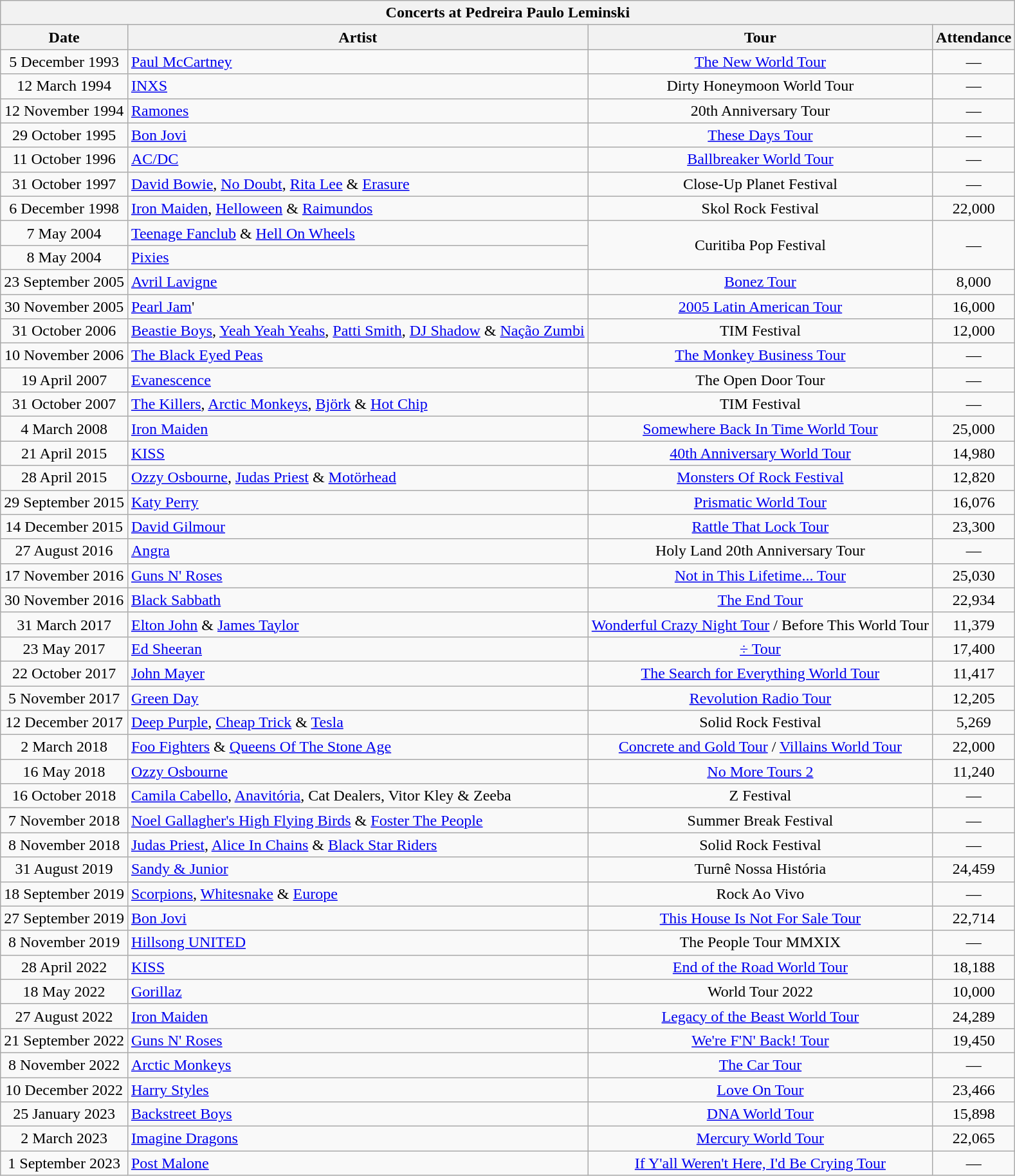<table class="wikitable" style="text-align:center;">
<tr>
<th colspan=4>Concerts at Pedreira Paulo Leminski</th>
</tr>
<tr>
<th>Date</th>
<th>Artist</th>
<th>Tour</th>
<th>Attendance</th>
</tr>
<tr>
<td>5 December 1993</td>
<td align=left><a href='#'>Paul McCartney</a></td>
<td><a href='#'>The New World Tour</a></td>
<td>—</td>
</tr>
<tr>
<td>12 March 1994</td>
<td align=left><a href='#'>INXS</a></td>
<td>Dirty Honeymoon World Tour</td>
<td>—</td>
</tr>
<tr>
<td>12 November 1994</td>
<td align=left><a href='#'>Ramones</a></td>
<td>20th Anniversary Tour</td>
<td>—</td>
</tr>
<tr>
<td>29 October 1995</td>
<td align=left><a href='#'>Bon Jovi</a></td>
<td><a href='#'>These Days Tour</a></td>
<td>—</td>
</tr>
<tr>
<td>11 October 1996</td>
<td align=left><a href='#'>AC/DC</a></td>
<td><a href='#'>Ballbreaker World Tour</a></td>
<td>—</td>
</tr>
<tr>
<td>31 October 1997</td>
<td align=left><a href='#'>David Bowie</a>, <a href='#'>No Doubt</a>, <a href='#'>Rita Lee</a> & <a href='#'>Erasure</a></td>
<td>Close-Up Planet Festival</td>
<td>—</td>
</tr>
<tr>
<td>6 December 1998</td>
<td align=left><a href='#'>Iron Maiden</a>, <a href='#'>Helloween</a> & <a href='#'>Raimundos</a></td>
<td>Skol Rock Festival</td>
<td>22,000</td>
</tr>
<tr>
<td>7 May 2004</td>
<td align=left><a href='#'>Teenage Fanclub</a> & <a href='#'>Hell On Wheels</a></td>
<td rowspan="2">Curitiba Pop Festival</td>
<td rowspan="2">—</td>
</tr>
<tr>
<td>8 May 2004</td>
<td align=left><a href='#'>Pixies</a></td>
</tr>
<tr>
<td>23 September 2005</td>
<td align=left><a href='#'>Avril Lavigne</a></td>
<td><a href='#'>Bonez Tour</a></td>
<td>8,000</td>
</tr>
<tr>
<td>30 November 2005</td>
<td align=left><a href='#'>Pearl Jam</a>'</td>
<td><a href='#'>2005 Latin American Tour</a></td>
<td>16,000</td>
</tr>
<tr>
<td>31 October 2006</td>
<td align=left><a href='#'>Beastie Boys</a>, <a href='#'>Yeah Yeah Yeahs</a>, <a href='#'>Patti Smith</a>, <a href='#'>DJ Shadow</a> & <a href='#'>Nação Zumbi</a></td>
<td>TIM Festival</td>
<td>12,000</td>
</tr>
<tr>
<td>10 November 2006</td>
<td align=left><a href='#'>The Black Eyed Peas</a></td>
<td><a href='#'>The Monkey Business Tour</a></td>
<td>—</td>
</tr>
<tr>
<td>19 April 2007</td>
<td align=left><a href='#'>Evanescence</a></td>
<td>The Open Door Tour</td>
<td>—</td>
</tr>
<tr>
<td>31 October 2007</td>
<td align=left><a href='#'>The Killers</a>, <a href='#'>Arctic Monkeys</a>, <a href='#'>Björk</a> & <a href='#'>Hot Chip</a></td>
<td>TIM Festival</td>
<td>—</td>
</tr>
<tr>
<td>4 March 2008</td>
<td align=left><a href='#'>Iron Maiden</a></td>
<td><a href='#'>Somewhere Back In Time World Tour</a></td>
<td>25,000</td>
</tr>
<tr>
<td>21 April 2015</td>
<td align=left><a href='#'>KISS</a></td>
<td><a href='#'>40th Anniversary World Tour</a></td>
<td>14,980</td>
</tr>
<tr>
<td>28 April 2015</td>
<td align=left><a href='#'>Ozzy Osbourne</a>, <a href='#'>Judas Priest</a> & <a href='#'>Motörhead</a></td>
<td><a href='#'>Monsters Of Rock Festival</a></td>
<td>12,820</td>
</tr>
<tr>
<td>29 September 2015</td>
<td align=left><a href='#'>Katy Perry</a></td>
<td><a href='#'>Prismatic World Tour</a></td>
<td>16,076</td>
</tr>
<tr>
<td>14 December 2015</td>
<td align=left><a href='#'>David Gilmour</a></td>
<td><a href='#'>Rattle That Lock Tour</a></td>
<td>23,300</td>
</tr>
<tr>
<td>27 August 2016</td>
<td align=left><a href='#'>Angra</a></td>
<td>Holy Land 20th Anniversary Tour</td>
<td>—</td>
</tr>
<tr>
<td>17 November 2016</td>
<td align=left><a href='#'>Guns N' Roses</a></td>
<td><a href='#'>Not in This Lifetime... Tour</a></td>
<td>25,030</td>
</tr>
<tr>
<td>30 November 2016</td>
<td align=left><a href='#'>Black Sabbath</a></td>
<td><a href='#'>The End Tour</a></td>
<td>22,934</td>
</tr>
<tr>
<td>31 March 2017</td>
<td align=left><a href='#'>Elton John</a> & <a href='#'>James Taylor</a></td>
<td><a href='#'>Wonderful Crazy Night Tour</a> / Before This World Tour</td>
<td>11,379</td>
</tr>
<tr>
<td>23 May 2017</td>
<td align=left><a href='#'>Ed Sheeran</a></td>
<td><a href='#'>÷ Tour</a></td>
<td>17,400</td>
</tr>
<tr>
<td>22 October 2017</td>
<td align=left><a href='#'>John Mayer</a></td>
<td><a href='#'>The Search for Everything World Tour</a></td>
<td>11,417</td>
</tr>
<tr>
<td>5 November 2017</td>
<td align=left><a href='#'>Green Day</a></td>
<td><a href='#'>Revolution Radio Tour</a></td>
<td>12,205</td>
</tr>
<tr>
<td>12 December 2017</td>
<td align=left><a href='#'>Deep Purple</a>, <a href='#'>Cheap Trick</a> & <a href='#'>Tesla</a></td>
<td>Solid Rock Festival</td>
<td>5,269</td>
</tr>
<tr>
<td>2 March 2018</td>
<td align=left><a href='#'>Foo Fighters</a> & <a href='#'>Queens Of The Stone Age</a></td>
<td><a href='#'>Concrete and Gold Tour</a> / <a href='#'>Villains World Tour</a></td>
<td>22,000</td>
</tr>
<tr>
<td>16 May 2018</td>
<td align=left><a href='#'>Ozzy Osbourne</a></td>
<td><a href='#'>No More Tours 2</a></td>
<td>11,240</td>
</tr>
<tr>
<td>16 October 2018</td>
<td align=left><a href='#'>Camila Cabello</a>, <a href='#'>Anavitória</a>, Cat Dealers, Vitor Kley & Zeeba</td>
<td>Z Festival</td>
<td>—</td>
</tr>
<tr>
<td>7 November 2018</td>
<td align=left><a href='#'>Noel Gallagher's High Flying Birds</a> & <a href='#'>Foster The People</a></td>
<td>Summer Break Festival</td>
<td>—</td>
</tr>
<tr>
<td>8 November 2018</td>
<td align=left><a href='#'>Judas Priest</a>, <a href='#'>Alice In Chains</a> & <a href='#'>Black Star Riders</a></td>
<td>Solid Rock Festival</td>
<td>—</td>
</tr>
<tr>
<td>31 August 2019</td>
<td align=left><a href='#'>Sandy & Junior</a></td>
<td>Turnê Nossa História</td>
<td>24,459</td>
</tr>
<tr>
<td>18 September 2019</td>
<td align=left><a href='#'>Scorpions</a>, <a href='#'>Whitesnake</a> & <a href='#'>Europe</a></td>
<td>Rock Ao Vivo</td>
<td>—</td>
</tr>
<tr>
<td>27 September 2019</td>
<td align=left><a href='#'>Bon Jovi</a></td>
<td><a href='#'>This House Is Not For Sale Tour</a></td>
<td>22,714</td>
</tr>
<tr>
<td>8 November 2019</td>
<td align=left><a href='#'>Hillsong UNITED</a></td>
<td>The People Tour MMXIX</td>
<td>—</td>
</tr>
<tr>
<td>28 April 2022</td>
<td align=left><a href='#'>KISS</a></td>
<td><a href='#'>End of the Road World Tour</a></td>
<td>18,188</td>
</tr>
<tr>
<td>18 May 2022</td>
<td align=left><a href='#'>Gorillaz</a></td>
<td>World Tour 2022</td>
<td>10,000</td>
</tr>
<tr>
<td>27 August 2022</td>
<td align=left><a href='#'>Iron Maiden</a></td>
<td><a href='#'>Legacy of the Beast World Tour</a></td>
<td>24,289</td>
</tr>
<tr>
<td>21 September 2022</td>
<td align=left><a href='#'>Guns N' Roses</a></td>
<td><a href='#'>We're F'N' Back! Tour</a></td>
<td>19,450</td>
</tr>
<tr>
<td>8 November 2022</td>
<td align=left><a href='#'>Arctic Monkeys</a></td>
<td><a href='#'>The Car Tour</a></td>
<td>—</td>
</tr>
<tr>
<td>10 December 2022</td>
<td align=left><a href='#'>Harry Styles</a></td>
<td><a href='#'>Love On Tour</a></td>
<td>23,466</td>
</tr>
<tr>
<td>25 January 2023</td>
<td align=left><a href='#'>Backstreet Boys</a></td>
<td><a href='#'>DNA World Tour</a></td>
<td>15,898</td>
</tr>
<tr>
<td>2 March 2023</td>
<td align=left><a href='#'>Imagine Dragons</a></td>
<td><a href='#'>Mercury World Tour</a></td>
<td>22,065</td>
</tr>
<tr>
<td>1 September 2023</td>
<td align=left><a href='#'>Post Malone</a></td>
<td><a href='#'>If Y'all Weren't Here, I'd Be Crying Tour</a></td>
<td>—</td>
</tr>
</table>
